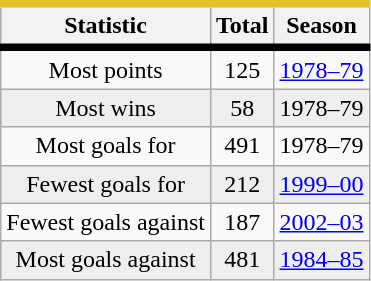<table class="wikitable" style="float:left; text-align: center; margin-right:1em">
<tr style="border-top:#E7C02A 5px solid; border-bottom:#000000 5px solid;">
<th>Statistic</th>
<th>Total</th>
<th>Season</th>
</tr>
<tr>
<td>Most points</td>
<td>125</td>
<td><a href='#'>1978–79</a></td>
</tr>
<tr align="center" bgcolor="#eeeeee">
<td>Most wins</td>
<td>58</td>
<td>1978–79</td>
</tr>
<tr>
<td>Most goals for</td>
<td>491</td>
<td>1978–79</td>
</tr>
<tr align="center" bgcolor="#eeeeee">
<td>Fewest goals for</td>
<td>212</td>
<td><a href='#'>1999–00</a></td>
</tr>
<tr>
<td>Fewest goals against</td>
<td>187</td>
<td><a href='#'>2002–03</a></td>
</tr>
<tr align="center" bgcolor="#eeeeee">
<td>Most goals against</td>
<td>481</td>
<td><a href='#'>1984–85</a></td>
</tr>
</table>
